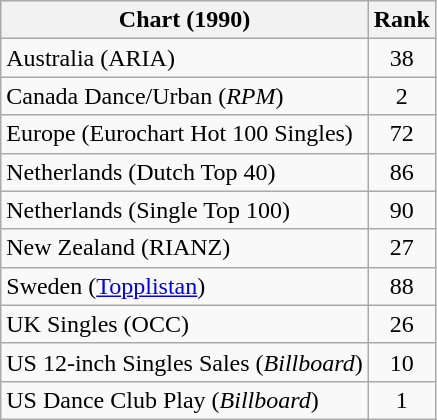<table class="wikitable sortable">
<tr>
<th>Chart (1990)</th>
<th>Rank</th>
</tr>
<tr>
<td>Australia (ARIA)</td>
<td align="center">38</td>
</tr>
<tr>
<td>Canada Dance/Urban (<em>RPM</em>)</td>
<td align="center">2</td>
</tr>
<tr>
<td>Europe (Eurochart Hot 100 Singles)</td>
<td align="center">72</td>
</tr>
<tr>
<td>Netherlands (Dutch Top 40)</td>
<td align="center">86</td>
</tr>
<tr>
<td>Netherlands (Single Top 100)</td>
<td align="center">90</td>
</tr>
<tr>
<td>New Zealand (RIANZ)</td>
<td align="center">27</td>
</tr>
<tr>
<td>Sweden (<a href='#'>Topplistan</a>)</td>
<td align="center">88</td>
</tr>
<tr>
<td>UK Singles (OCC)</td>
<td align="center">26</td>
</tr>
<tr>
<td>US 12-inch Singles Sales (<em>Billboard</em>)</td>
<td align="center">10</td>
</tr>
<tr>
<td>US Dance Club Play (<em>Billboard</em>)</td>
<td align="center">1</td>
</tr>
</table>
